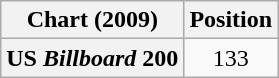<table class="wikitable plainrowheaders">
<tr>
<th scope="col">Chart (2009)</th>
<th scope="col">Position</th>
</tr>
<tr>
<th scope="row">US <em>Billboard</em> 200</th>
<td style="text-align:center;">133</td>
</tr>
</table>
